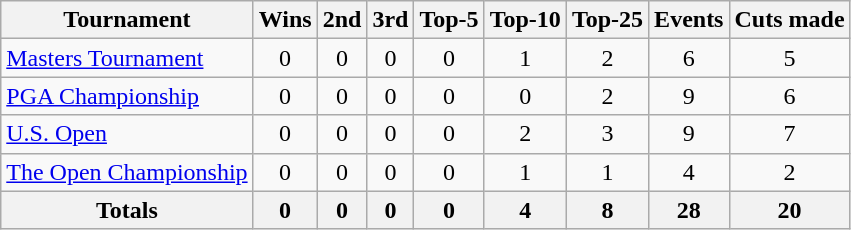<table class=wikitable style=text-align:center>
<tr>
<th>Tournament</th>
<th>Wins</th>
<th>2nd</th>
<th>3rd</th>
<th>Top-5</th>
<th>Top-10</th>
<th>Top-25</th>
<th>Events</th>
<th>Cuts made</th>
</tr>
<tr>
<td align=left><a href='#'>Masters Tournament</a></td>
<td>0</td>
<td>0</td>
<td>0</td>
<td>0</td>
<td>1</td>
<td>2</td>
<td>6</td>
<td>5</td>
</tr>
<tr>
<td align=left><a href='#'>PGA Championship</a></td>
<td>0</td>
<td>0</td>
<td>0</td>
<td>0</td>
<td>0</td>
<td>2</td>
<td>9</td>
<td>6</td>
</tr>
<tr>
<td align=left><a href='#'>U.S. Open</a></td>
<td>0</td>
<td>0</td>
<td>0</td>
<td>0</td>
<td>2</td>
<td>3</td>
<td>9</td>
<td>7</td>
</tr>
<tr>
<td align=left><a href='#'>The Open Championship</a></td>
<td>0</td>
<td>0</td>
<td>0</td>
<td>0</td>
<td>1</td>
<td>1</td>
<td>4</td>
<td>2</td>
</tr>
<tr>
<th>Totals</th>
<th>0</th>
<th>0</th>
<th>0</th>
<th>0</th>
<th>4</th>
<th>8</th>
<th>28</th>
<th>20</th>
</tr>
</table>
